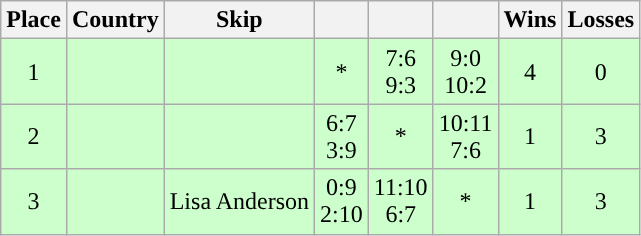<table class="wikitable" style="text-align:center;">
<tr>
<th>Place</th>
<th>Country</th>
<th>Skip</th>
<th width="25"></th>
<th width="25"></th>
<th width="25"></th>
<th>Wins</th>
<th>Losses</th>
</tr>
<tr bgcolor=#ccffcc>
<td>1</td>
<td align=left></td>
<td align=left></td>
<td>*</td>
<td>7:6<br> 9:3</td>
<td>9:0<br>10:2</td>
<td>4</td>
<td>0</td>
</tr>
<tr bgcolor=#ccffcc>
<td>2</td>
<td align=left></td>
<td align=left></td>
<td>6:7<br> 3:9</td>
<td>*</td>
<td>10:11<br> 7:6</td>
<td>1</td>
<td>3</td>
</tr>
<tr bgcolor=#ccffcc>
<td>3</td>
<td align=left></td>
<td align=left>Lisa Anderson</td>
<td>0:9<br>2:10</td>
<td>11:10<br> 6:7</td>
<td>*</td>
<td>1</td>
<td>3</td>
</tr>
</table>
